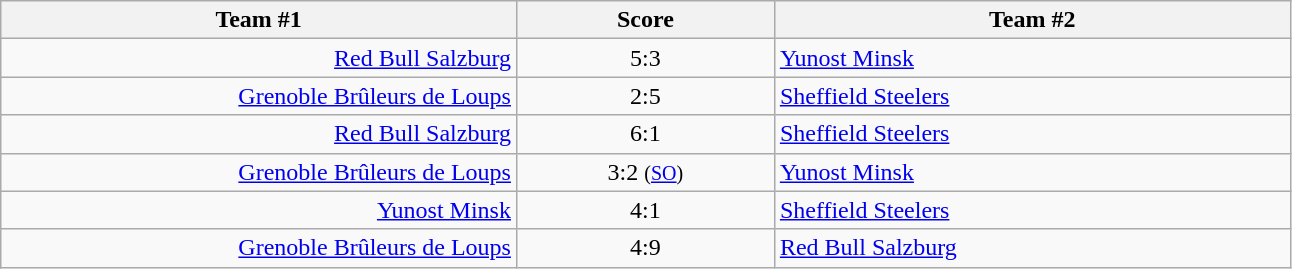<table class="wikitable" style="text-align: center;">
<tr>
<th width=22%>Team #1</th>
<th width=11%>Score</th>
<th width=22%>Team #2</th>
</tr>
<tr>
<td style="text-align: right;"><a href='#'>Red Bull Salzburg</a> </td>
<td>5:3</td>
<td style="text-align: left;"> <a href='#'>Yunost Minsk</a></td>
</tr>
<tr>
<td style="text-align: right;"><a href='#'>Grenoble Brûleurs de Loups</a> </td>
<td>2:5</td>
<td style="text-align: left;"> <a href='#'>Sheffield Steelers</a></td>
</tr>
<tr>
<td style="text-align: right;"><a href='#'>Red Bull Salzburg</a> </td>
<td>6:1</td>
<td style="text-align: left;"> <a href='#'>Sheffield Steelers</a></td>
</tr>
<tr>
<td style="text-align: right;"><a href='#'>Grenoble Brûleurs de Loups</a> </td>
<td>3:2 <small>(<a href='#'>SO</a>)</small></td>
<td style="text-align: left;"> <a href='#'>Yunost Minsk</a></td>
</tr>
<tr>
<td style="text-align: right;"><a href='#'>Yunost Minsk</a> </td>
<td>4:1</td>
<td style="text-align: left;"> <a href='#'>Sheffield Steelers</a></td>
</tr>
<tr>
<td style="text-align: right;"><a href='#'>Grenoble Brûleurs de Loups</a> </td>
<td>4:9</td>
<td style="text-align: left;"> <a href='#'>Red Bull Salzburg</a></td>
</tr>
</table>
